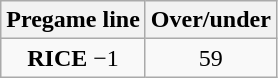<table class="wikitable">
<tr align="center">
<th style=>Pregame line</th>
<th style=>Over/under</th>
</tr>
<tr align="center">
<td><strong>RICE</strong> −1</td>
<td>59</td>
</tr>
</table>
